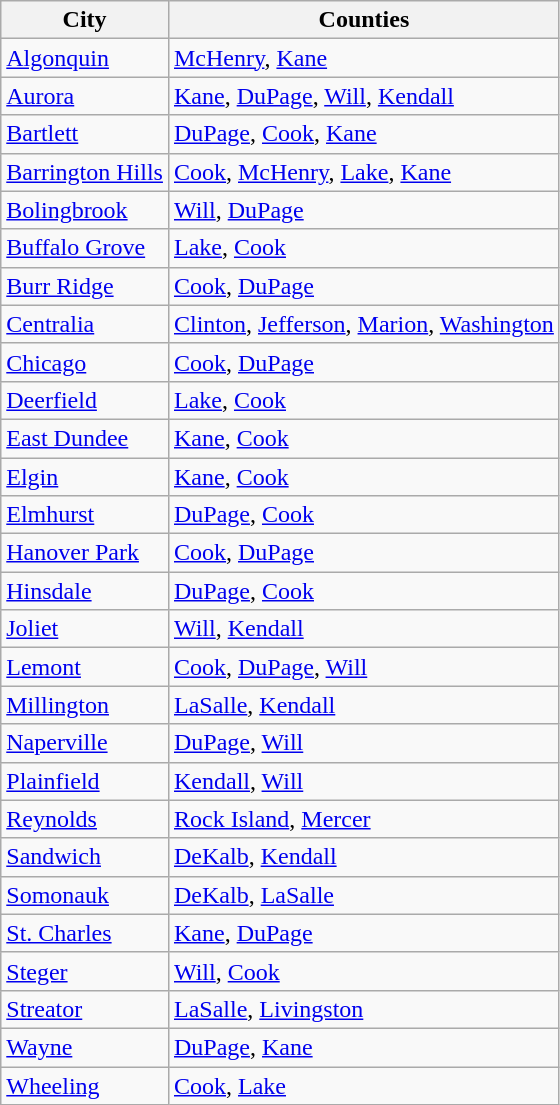<table class="wikitable sortable">
<tr>
<th>City</th>
<th>Counties</th>
</tr>
<tr>
<td><a href='#'>Algonquin</a></td>
<td><a href='#'>McHenry</a>, <a href='#'>Kane</a></td>
</tr>
<tr>
<td><a href='#'>Aurora</a></td>
<td><a href='#'>Kane</a>, <a href='#'>DuPage</a>, <a href='#'>Will</a>, <a href='#'>Kendall</a></td>
</tr>
<tr>
<td><a href='#'>Bartlett</a></td>
<td><a href='#'>DuPage</a>, <a href='#'>Cook</a>, <a href='#'>Kane</a></td>
</tr>
<tr>
<td><a href='#'>Barrington Hills</a></td>
<td><a href='#'>Cook</a>, <a href='#'>McHenry</a>, <a href='#'>Lake</a>, <a href='#'>Kane</a></td>
</tr>
<tr>
<td><a href='#'>Bolingbrook</a></td>
<td><a href='#'>Will</a>, <a href='#'>DuPage</a></td>
</tr>
<tr>
<td><a href='#'>Buffalo Grove</a></td>
<td><a href='#'>Lake</a>, <a href='#'>Cook</a></td>
</tr>
<tr>
<td><a href='#'>Burr Ridge</a></td>
<td><a href='#'>Cook</a>, <a href='#'>DuPage</a></td>
</tr>
<tr>
<td><a href='#'>Centralia</a></td>
<td><a href='#'>Clinton</a>, <a href='#'>Jefferson</a>, <a href='#'>Marion</a>, <a href='#'>Washington</a></td>
</tr>
<tr>
<td><a href='#'>Chicago</a></td>
<td><a href='#'>Cook</a>, <a href='#'>DuPage</a></td>
</tr>
<tr>
<td><a href='#'>Deerfield</a></td>
<td><a href='#'>Lake</a>, <a href='#'>Cook</a></td>
</tr>
<tr>
<td><a href='#'>East Dundee</a></td>
<td><a href='#'>Kane</a>, <a href='#'>Cook</a></td>
</tr>
<tr>
<td><a href='#'>Elgin</a></td>
<td><a href='#'>Kane</a>, <a href='#'>Cook</a></td>
</tr>
<tr>
<td><a href='#'>Elmhurst</a></td>
<td><a href='#'>DuPage</a>, <a href='#'>Cook</a></td>
</tr>
<tr>
<td><a href='#'>Hanover Park</a></td>
<td><a href='#'>Cook</a>, <a href='#'>DuPage</a></td>
</tr>
<tr>
<td><a href='#'>Hinsdale</a></td>
<td><a href='#'>DuPage</a>, <a href='#'>Cook</a></td>
</tr>
<tr>
<td><a href='#'>Joliet</a></td>
<td><a href='#'>Will</a>, <a href='#'>Kendall</a></td>
</tr>
<tr>
<td><a href='#'>Lemont</a></td>
<td><a href='#'>Cook</a>, <a href='#'>DuPage</a>, <a href='#'>Will</a></td>
</tr>
<tr>
<td><a href='#'>Millington</a></td>
<td><a href='#'>LaSalle</a>, <a href='#'>Kendall</a></td>
</tr>
<tr>
<td><a href='#'>Naperville</a></td>
<td><a href='#'>DuPage</a>, <a href='#'>Will</a></td>
</tr>
<tr>
<td><a href='#'>Plainfield</a></td>
<td><a href='#'>Kendall</a>, <a href='#'>Will</a></td>
</tr>
<tr>
<td><a href='#'>Reynolds</a></td>
<td><a href='#'>Rock Island</a>, <a href='#'>Mercer</a></td>
</tr>
<tr>
<td><a href='#'>Sandwich</a></td>
<td><a href='#'>DeKalb</a>, <a href='#'>Kendall</a></td>
</tr>
<tr>
<td><a href='#'>Somonauk</a></td>
<td><a href='#'>DeKalb</a>, <a href='#'>LaSalle</a></td>
</tr>
<tr>
<td><a href='#'>St. Charles</a></td>
<td><a href='#'>Kane</a>, <a href='#'>DuPage</a></td>
</tr>
<tr>
<td><a href='#'>Steger</a></td>
<td><a href='#'>Will</a>, <a href='#'>Cook</a></td>
</tr>
<tr>
<td><a href='#'>Streator</a></td>
<td><a href='#'>LaSalle</a>, <a href='#'>Livingston</a></td>
</tr>
<tr>
<td><a href='#'>Wayne</a></td>
<td><a href='#'>DuPage</a>, <a href='#'>Kane</a></td>
</tr>
<tr>
<td><a href='#'>Wheeling</a></td>
<td><a href='#'>Cook</a>, <a href='#'>Lake</a></td>
</tr>
</table>
